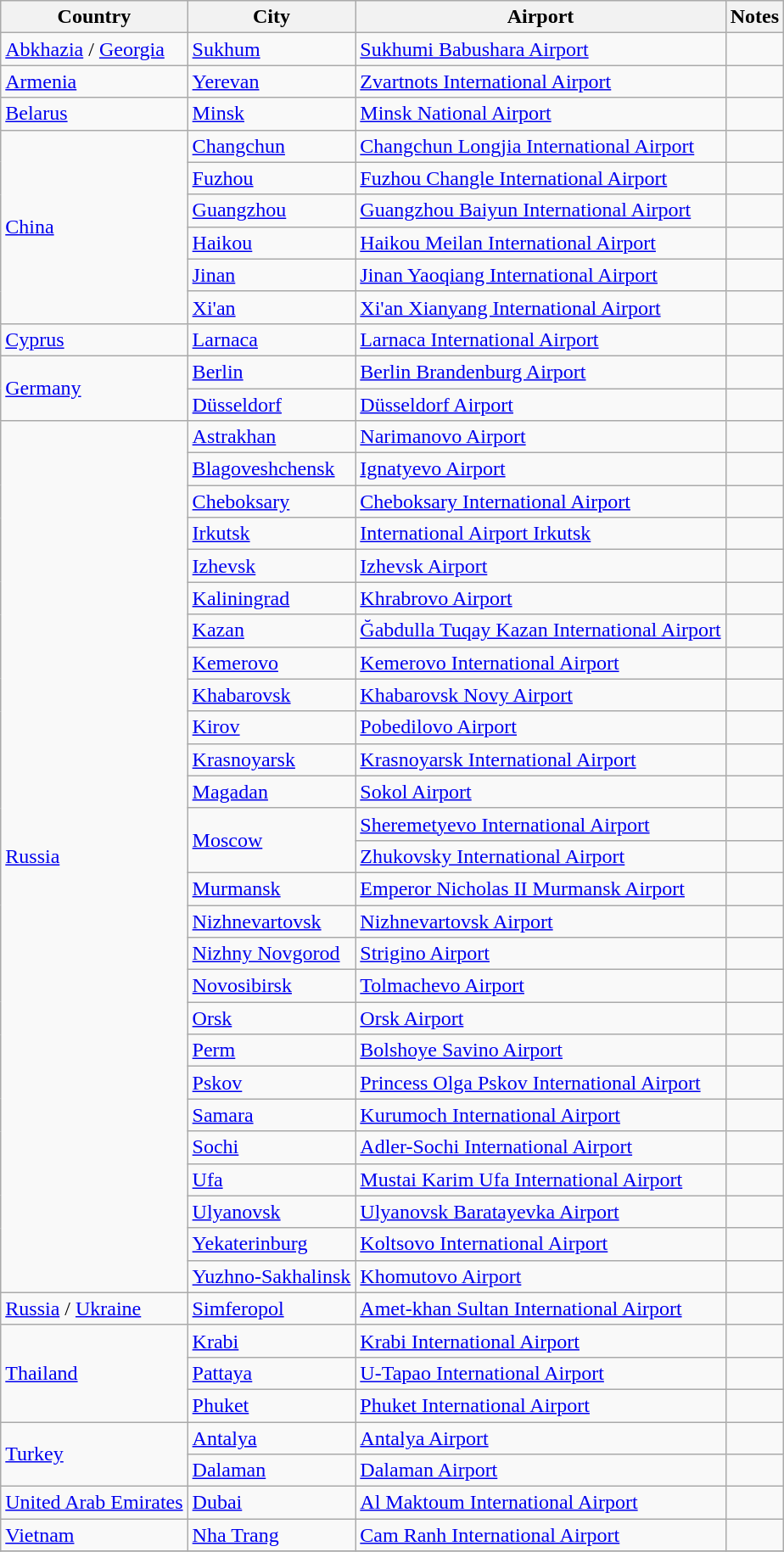<table class="sortable wikitable">
<tr>
<th>Country</th>
<th>Citу</th>
<th>Airport</th>
<th>Notes</th>
</tr>
<tr>
<td><a href='#'>Abkhazia</a> / <a href='#'>Georgia</a></td>
<td><a href='#'>Sukhum</a></td>
<td><a href='#'>Sukhumi Babushara Airport</a></td>
<td></td>
</tr>
<tr>
<td><a href='#'>Armenia</a></td>
<td><a href='#'>Yerevan</a></td>
<td><a href='#'>Zvartnots International Airport</a></td>
<td align=center></td>
</tr>
<tr>
<td><a href='#'>Belarus</a></td>
<td><a href='#'>Minsk</a></td>
<td><a href='#'>Minsk National Airport</a></td>
<td align=center></td>
</tr>
<tr>
<td rowspan="6"><a href='#'>China</a></td>
<td><a href='#'>Changchun</a></td>
<td><a href='#'>Changchun Longjia International Airport</a></td>
<td align=center></td>
</tr>
<tr>
<td><a href='#'>Fuzhou</a></td>
<td><a href='#'>Fuzhou Changle International Airport</a></td>
<td></td>
</tr>
<tr>
<td><a href='#'>Guangzhou</a></td>
<td><a href='#'>Guangzhou Baiyun International Airport</a></td>
<td></td>
</tr>
<tr>
<td><a href='#'>Haikou</a></td>
<td><a href='#'>Haikou Meilan International Airport</a></td>
<td></td>
</tr>
<tr>
<td><a href='#'>Jinan</a></td>
<td><a href='#'>Jinan Yaoqiang International Airport</a></td>
<td></td>
</tr>
<tr>
<td><a href='#'>Xi'an</a></td>
<td><a href='#'>Xi'an Xianyang International Airport</a></td>
<td></td>
</tr>
<tr>
<td><a href='#'>Cyprus</a></td>
<td><a href='#'>Larnaca</a></td>
<td><a href='#'>Larnaca International Airport</a></td>
<td></td>
</tr>
<tr>
<td rowspan="2"><a href='#'>Germany</a></td>
<td><a href='#'>Berlin</a></td>
<td><a href='#'>Berlin Brandenburg Airport</a></td>
<td></td>
</tr>
<tr>
<td><a href='#'>Düsseldorf</a></td>
<td><a href='#'>Düsseldorf Airport</a></td>
<td></td>
</tr>
<tr>
<td rowspan="27"><a href='#'>Russia</a></td>
<td><a href='#'>Astrakhan</a></td>
<td><a href='#'>Narimanovo Airport</a></td>
<td></td>
</tr>
<tr>
<td><a href='#'>Blagoveshchensk</a></td>
<td><a href='#'>Ignatyevo Airport</a></td>
<td></td>
</tr>
<tr>
<td><a href='#'>Cheboksary</a></td>
<td><a href='#'>Cheboksary International Airport</a></td>
<td></td>
</tr>
<tr>
<td><a href='#'>Irkutsk</a></td>
<td><a href='#'>International Airport Irkutsk</a></td>
<td></td>
</tr>
<tr>
<td><a href='#'>Izhevsk</a></td>
<td><a href='#'>Izhevsk Airport</a></td>
<td></td>
</tr>
<tr>
<td><a href='#'>Kaliningrad</a></td>
<td><a href='#'>Khrabrovo Airport</a></td>
<td align=center></td>
</tr>
<tr>
<td><a href='#'>Kazan</a></td>
<td><a href='#'>Ğabdulla Tuqay Kazan International Airport</a></td>
<td></td>
</tr>
<tr>
<td><a href='#'>Kemerovo</a></td>
<td><a href='#'>Kemerovo International Airport</a></td>
<td></td>
</tr>
<tr>
<td><a href='#'>Khabarovsk</a></td>
<td><a href='#'>Khabarovsk Novy Airport</a></td>
<td align=center></td>
</tr>
<tr>
<td><a href='#'>Kirov</a></td>
<td><a href='#'>Pobedilovo Airport</a></td>
<td align=center></td>
</tr>
<tr>
<td><a href='#'>Krasnoyarsk</a></td>
<td><a href='#'>Krasnoyarsk International Airport</a></td>
<td></td>
</tr>
<tr>
<td><a href='#'>Magadan</a></td>
<td><a href='#'>Sokol Airport</a></td>
<td></td>
</tr>
<tr>
<td rowspan=2><a href='#'>Moscow</a></td>
<td><a href='#'>Sheremetyevo International Airport</a></td>
<td align=center></td>
</tr>
<tr>
<td><a href='#'>Zhukovsky International Airport</a></td>
<td></td>
</tr>
<tr>
<td><a href='#'>Murmansk</a></td>
<td><a href='#'>Emperor Nicholas II Murmansk Airport</a></td>
<td align=center></td>
</tr>
<tr>
<td><a href='#'>Nizhnevartovsk</a></td>
<td><a href='#'>Nizhnevartovsk Airport</a></td>
<td></td>
</tr>
<tr>
<td><a href='#'>Nizhny Novgorod</a></td>
<td><a href='#'>Strigino Airport</a></td>
<td align=center></td>
</tr>
<tr>
<td><a href='#'>Novosibirsk</a></td>
<td><a href='#'>Tolmachevo Airport</a></td>
<td></td>
</tr>
<tr>
<td><a href='#'>Orsk</a></td>
<td><a href='#'>Orsk Airport</a></td>
<td align=center></td>
</tr>
<tr>
<td><a href='#'>Perm</a></td>
<td><a href='#'>Bolshoye Savino Airport</a></td>
<td></td>
</tr>
<tr>
<td><a href='#'>Pskov</a></td>
<td><a href='#'>Princess Olga Pskov International Airport</a></td>
<td align=center></td>
</tr>
<tr>
<td><a href='#'>Samara</a></td>
<td><a href='#'>Kurumoch International Airport</a></td>
<td></td>
</tr>
<tr>
<td><a href='#'>Sochi</a></td>
<td><a href='#'>Adler-Sochi International Airport</a></td>
<td></td>
</tr>
<tr>
<td><a href='#'>Ufa</a></td>
<td><a href='#'>Mustai Karim Ufa International Airport</a></td>
<td></td>
</tr>
<tr>
<td><a href='#'>Ulyanovsk</a></td>
<td><a href='#'>Ulyanovsk Baratayevka Airport</a></td>
<td align=center></td>
</tr>
<tr>
<td><a href='#'>Yekaterinburg</a></td>
<td><a href='#'>Koltsovo International Airport</a></td>
<td></td>
</tr>
<tr>
<td><a href='#'>Yuzhno-Sakhalinsk</a></td>
<td><a href='#'>Khomutovo Airport</a></td>
<td align=center></td>
</tr>
<tr>
<td><a href='#'>Russia</a> / <a href='#'>Ukraine</a></td>
<td><a href='#'>Simferopol</a></td>
<td><a href='#'>Amet-khan Sultan International Airport</a></td>
<td></td>
</tr>
<tr>
<td rowspan="3"><a href='#'>Thailand</a></td>
<td><a href='#'>Krabi</a></td>
<td><a href='#'>Krabi International Airport</a></td>
<td></td>
</tr>
<tr>
<td><a href='#'>Pattaya</a></td>
<td><a href='#'>U-Tapao International Airport</a></td>
<td></td>
</tr>
<tr>
<td><a href='#'>Phuket</a></td>
<td><a href='#'>Phuket International Airport</a></td>
<td></td>
</tr>
<tr>
<td rowspan="2"><a href='#'>Turkey</a></td>
<td><a href='#'>Antalya</a></td>
<td><a href='#'>Antalya Airport</a></td>
<td></td>
</tr>
<tr>
<td><a href='#'>Dalaman</a></td>
<td><a href='#'>Dalaman Airport</a></td>
<td></td>
</tr>
<tr>
<td><a href='#'>United Arab Emirates</a></td>
<td><a href='#'>Dubai</a></td>
<td><a href='#'>Al Maktoum International Airport</a></td>
<td></td>
</tr>
<tr>
<td><a href='#'>Vietnam</a></td>
<td><a href='#'>Nha Trang</a></td>
<td><a href='#'>Cam Ranh International Airport</a></td>
<td></td>
</tr>
<tr>
</tr>
</table>
